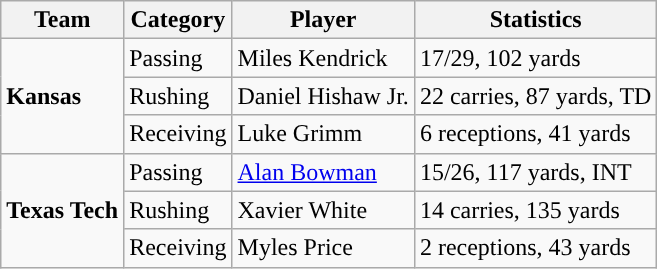<table class="wikitable" style="float: left;">
<tr>
<th>Team</th>
<th>Category</th>
<th>Player</th>
<th>Statistics</th>
</tr>
<tr>
<td rowspan=3><strong>Kansas</strong></td>
<td>Passing</td>
<td>Miles Kendrick</td>
<td>17/29, 102 yards</td>
</tr>
<tr>
<td>Rushing</td>
<td>Daniel Hishaw Jr.</td>
<td>22 carries, 87 yards, TD</td>
</tr>
<tr>
<td>Receiving</td>
<td>Luke Grimm</td>
<td>6 receptions, 41 yards</td>
</tr>
<tr>
<td rowspan=3><strong>Texas Tech</strong></td>
<td>Passing</td>
<td><a href='#'>Alan Bowman</a></td>
<td>15/26, 117 yards, INT</td>
</tr>
<tr>
<td>Rushing</td>
<td>Xavier White</td>
<td>14 carries, 135 yards</td>
</tr>
<tr>
<td>Receiving</td>
<td>Myles Price</td>
<td>2 receptions, 43 yards</td>
</tr>
</table>
